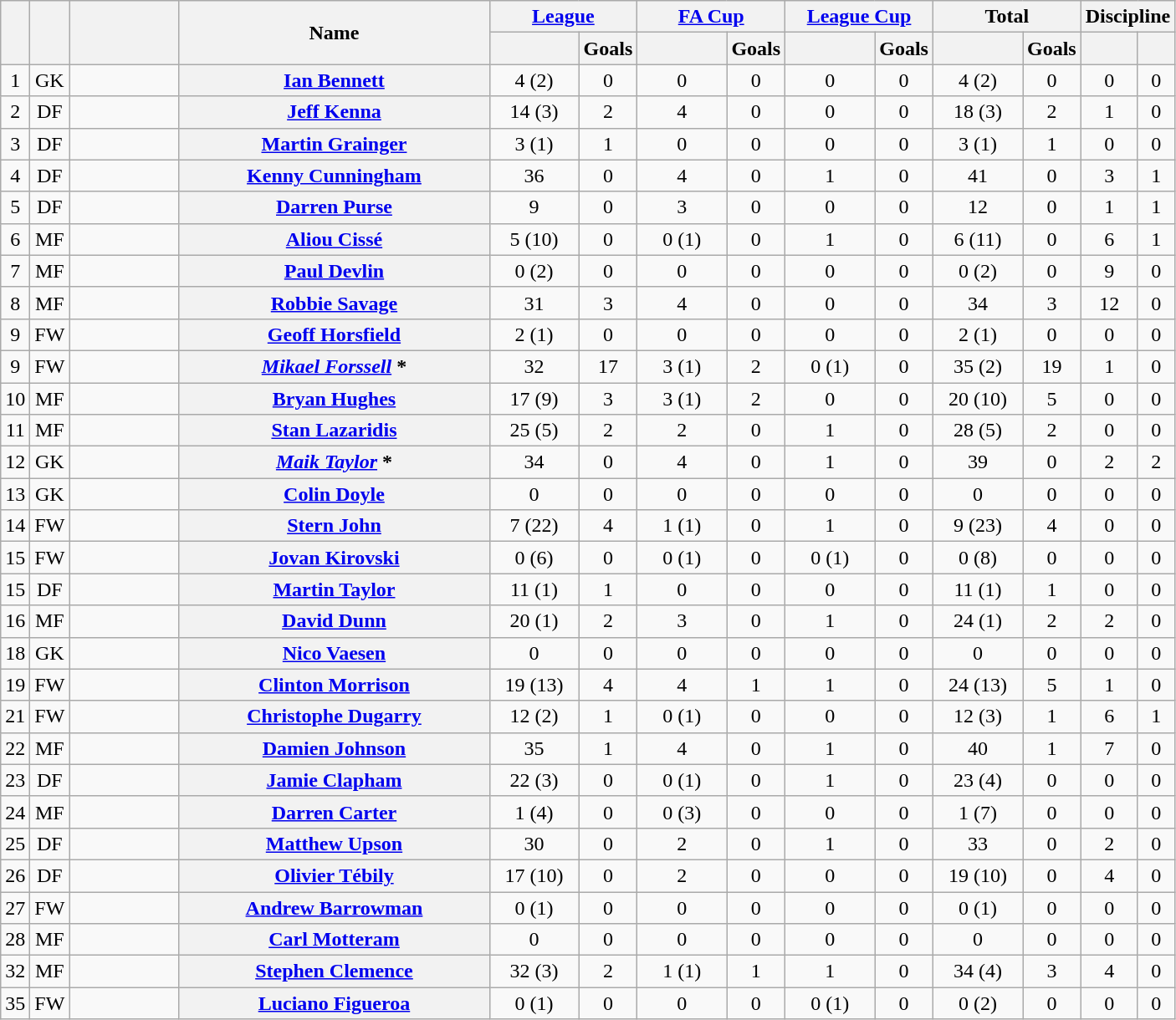<table class="wikitable plainrowheaders" style="text-align:center;">
<tr>
<th rowspan="2" scope="col"></th>
<th rowspan="2" scope="col"></th>
<th rowspan="2" scope="col" style="width:5em;"></th>
<th rowspan="2" scope="col" style="width:15em;">Name</th>
<th colspan="2"><a href='#'>League</a></th>
<th colspan="2"><a href='#'>FA Cup</a></th>
<th colspan="2"><a href='#'>League Cup</a></th>
<th colspan="2">Total</th>
<th colspan="2">Discipline</th>
</tr>
<tr>
<th scope="col" style="width:4em;"></th>
<th scope="col">Goals</th>
<th scope="col" style="width:4em;"></th>
<th scope="col">Goals</th>
<th scope="col" style="width:4em;"></th>
<th scope="col">Goals</th>
<th scope="col" style="width:4em;"></th>
<th scope="col">Goals</th>
<th scope="col"></th>
<th scope="col"></th>
</tr>
<tr>
<td>1</td>
<td>GK</td>
<td></td>
<th scope="row"><a href='#'>Ian Bennett</a></th>
<td>4 (2)</td>
<td>0</td>
<td>0</td>
<td>0</td>
<td>0</td>
<td>0</td>
<td>4 (2)</td>
<td>0</td>
<td>0</td>
<td>0</td>
</tr>
<tr>
<td>2</td>
<td>DF</td>
<td></td>
<th scope="row"><a href='#'>Jeff Kenna</a> </th>
<td>14 (3)</td>
<td>2</td>
<td>4</td>
<td>0</td>
<td>0</td>
<td>0</td>
<td>18 (3)</td>
<td>2</td>
<td>1</td>
<td>0</td>
</tr>
<tr>
<td>3</td>
<td>DF</td>
<td></td>
<th scope="row"><a href='#'>Martin Grainger</a></th>
<td>3 (1)</td>
<td>1</td>
<td>0</td>
<td>0</td>
<td>0</td>
<td>0</td>
<td>3 (1)</td>
<td>1</td>
<td>0</td>
<td>0</td>
</tr>
<tr>
<td>4</td>
<td>DF</td>
<td></td>
<th scope="row"><a href='#'>Kenny Cunningham</a></th>
<td>36</td>
<td>0</td>
<td>4</td>
<td>0</td>
<td>1</td>
<td>0</td>
<td>41</td>
<td>0</td>
<td>3</td>
<td>1</td>
</tr>
<tr>
<td>5</td>
<td>DF</td>
<td></td>
<th scope="row"><a href='#'>Darren Purse</a></th>
<td>9</td>
<td>0</td>
<td>3</td>
<td>0</td>
<td>0</td>
<td>0</td>
<td>12</td>
<td>0</td>
<td>1</td>
<td>1</td>
</tr>
<tr>
<td>6</td>
<td>MF</td>
<td></td>
<th scope="row"><a href='#'>Aliou Cissé</a></th>
<td>5 (10)</td>
<td>0</td>
<td>0 (1)</td>
<td>0</td>
<td>1</td>
<td>0</td>
<td>6 (11)</td>
<td>0</td>
<td>6</td>
<td>1</td>
</tr>
<tr>
<td>7</td>
<td>MF</td>
<td></td>
<th scope="row"><a href='#'>Paul Devlin</a> </th>
<td>0 (2)</td>
<td>0</td>
<td>0</td>
<td>0</td>
<td>0</td>
<td>0</td>
<td>0 (2)</td>
<td>0</td>
<td>9</td>
<td>0</td>
</tr>
<tr>
<td>8</td>
<td>MF</td>
<td></td>
<th scope="row"><a href='#'>Robbie Savage</a></th>
<td>31</td>
<td>3</td>
<td>4</td>
<td>0</td>
<td>0</td>
<td>0</td>
<td>34</td>
<td>3</td>
<td>12</td>
<td>0</td>
</tr>
<tr>
<td>9</td>
<td>FW</td>
<td></td>
<th scope="row"><a href='#'>Geoff Horsfield</a> </th>
<td>2 (1)</td>
<td>0</td>
<td>0</td>
<td>0</td>
<td>0</td>
<td>0</td>
<td>2 (1)</td>
<td>0</td>
<td>0</td>
<td>0</td>
</tr>
<tr>
<td>9</td>
<td>FW</td>
<td></td>
<th scope="row"><em><a href='#'>Mikael Forssell</a></em> *</th>
<td>32</td>
<td>17</td>
<td>3 (1)</td>
<td>2</td>
<td>0 (1)</td>
<td>0</td>
<td>35 (2)</td>
<td>19</td>
<td>1</td>
<td>0</td>
</tr>
<tr>
<td>10</td>
<td>MF</td>
<td></td>
<th scope="row"><a href='#'>Bryan Hughes</a></th>
<td>17 (9)</td>
<td>3</td>
<td>3 (1)</td>
<td>2</td>
<td>0</td>
<td>0</td>
<td>20 (10)</td>
<td>5</td>
<td>0</td>
<td>0</td>
</tr>
<tr>
<td>11</td>
<td>MF</td>
<td></td>
<th scope="row"><a href='#'>Stan Lazaridis</a></th>
<td>25 (5)</td>
<td>2</td>
<td>2</td>
<td>0</td>
<td>1</td>
<td>0</td>
<td>28 (5)</td>
<td>2</td>
<td>0</td>
<td>0</td>
</tr>
<tr>
<td>12</td>
<td>GK</td>
<td></td>
<th scope="row"><em><a href='#'>Maik Taylor</a></em> *</th>
<td>34</td>
<td>0</td>
<td>4</td>
<td>0</td>
<td>1</td>
<td>0</td>
<td>39</td>
<td>0</td>
<td>2</td>
<td>2</td>
</tr>
<tr>
<td>13</td>
<td>GK</td>
<td></td>
<th scope="row"><a href='#'>Colin Doyle</a></th>
<td>0</td>
<td>0</td>
<td>0</td>
<td>0</td>
<td>0</td>
<td>0</td>
<td>0</td>
<td>0</td>
<td>0</td>
<td>0</td>
</tr>
<tr>
<td>14</td>
<td>FW</td>
<td></td>
<th scope="row"><a href='#'>Stern John</a></th>
<td>7 (22)</td>
<td>4</td>
<td>1 (1)</td>
<td>0</td>
<td>1</td>
<td>0</td>
<td>9 (23)</td>
<td>4</td>
<td>0</td>
<td>0</td>
</tr>
<tr>
<td>15</td>
<td>FW</td>
<td></td>
<th scope="row"><a href='#'>Jovan Kirovski</a> </th>
<td>0 (6)</td>
<td>0</td>
<td>0 (1)</td>
<td>0</td>
<td>0 (1)</td>
<td>0</td>
<td>0 (8)</td>
<td>0</td>
<td>0</td>
<td>0</td>
</tr>
<tr>
<td>15</td>
<td>DF</td>
<td></td>
<th scope="row"><a href='#'>Martin Taylor</a></th>
<td>11 (1)</td>
<td>1</td>
<td>0</td>
<td>0</td>
<td>0</td>
<td>0</td>
<td>11 (1)</td>
<td>1</td>
<td>0</td>
<td>0</td>
</tr>
<tr>
<td>16</td>
<td>MF</td>
<td></td>
<th scope="row"><a href='#'>David Dunn</a></th>
<td>20 (1)</td>
<td>2</td>
<td>3</td>
<td>0</td>
<td>1</td>
<td>0</td>
<td>24 (1)</td>
<td>2</td>
<td>2</td>
<td>0</td>
</tr>
<tr>
<td>18</td>
<td>GK</td>
<td></td>
<th scope="row"><a href='#'>Nico Vaesen</a></th>
<td>0</td>
<td>0</td>
<td>0</td>
<td>0</td>
<td>0</td>
<td>0</td>
<td>0</td>
<td>0</td>
<td>0</td>
<td>0</td>
</tr>
<tr>
<td>19</td>
<td>FW</td>
<td></td>
<th scope="row"><a href='#'>Clinton Morrison</a></th>
<td>19 (13)</td>
<td>4</td>
<td>4</td>
<td>1</td>
<td>1</td>
<td>0</td>
<td>24 (13)</td>
<td>5</td>
<td>1</td>
<td>0</td>
</tr>
<tr>
<td>21</td>
<td>FW</td>
<td></td>
<th scope="row"><a href='#'>Christophe Dugarry</a> </th>
<td>12 (2)</td>
<td>1</td>
<td>0 (1)</td>
<td>0</td>
<td>0</td>
<td>0</td>
<td>12 (3)</td>
<td>1</td>
<td>6</td>
<td>1</td>
</tr>
<tr>
<td>22</td>
<td>MF</td>
<td></td>
<th scope="row"><a href='#'>Damien Johnson</a></th>
<td>35</td>
<td>1</td>
<td>4</td>
<td>0</td>
<td>1</td>
<td>0</td>
<td>40</td>
<td>1</td>
<td>7</td>
<td>0</td>
</tr>
<tr>
<td>23</td>
<td>DF</td>
<td></td>
<th scope="row"><a href='#'>Jamie Clapham</a></th>
<td>22 (3)</td>
<td>0</td>
<td>0 (1)</td>
<td>0</td>
<td>1</td>
<td>0</td>
<td>23 (4)</td>
<td>0</td>
<td>0</td>
<td>0</td>
</tr>
<tr>
<td>24</td>
<td>MF</td>
<td></td>
<th scope="row"><a href='#'>Darren Carter</a></th>
<td>1 (4)</td>
<td>0</td>
<td>0 (3)</td>
<td>0</td>
<td>0</td>
<td>0</td>
<td>1 (7)</td>
<td>0</td>
<td>0</td>
<td>0</td>
</tr>
<tr>
<td>25</td>
<td>DF</td>
<td></td>
<th scope="row"><a href='#'>Matthew Upson</a></th>
<td>30</td>
<td>0</td>
<td>2</td>
<td>0</td>
<td>1</td>
<td>0</td>
<td>33</td>
<td>0</td>
<td>2</td>
<td>0</td>
</tr>
<tr>
<td>26</td>
<td>DF</td>
<td></td>
<th scope="row"><a href='#'>Olivier Tébily</a></th>
<td>17 (10)</td>
<td>0</td>
<td>2</td>
<td>0</td>
<td>0</td>
<td>0</td>
<td>19 (10)</td>
<td>0</td>
<td>4</td>
<td>0</td>
</tr>
<tr>
<td>27</td>
<td>FW</td>
<td></td>
<th scope="row"><a href='#'>Andrew Barrowman</a></th>
<td>0 (1)</td>
<td>0</td>
<td>0</td>
<td>0</td>
<td>0</td>
<td>0</td>
<td>0 (1)</td>
<td>0</td>
<td>0</td>
<td>0</td>
</tr>
<tr>
<td>28</td>
<td>MF</td>
<td></td>
<th scope="row"><a href='#'>Carl Motteram</a></th>
<td>0</td>
<td>0</td>
<td>0</td>
<td>0</td>
<td>0</td>
<td>0</td>
<td>0</td>
<td>0</td>
<td>0</td>
<td>0</td>
</tr>
<tr>
<td>32</td>
<td>MF</td>
<td></td>
<th scope="row"><a href='#'>Stephen Clemence</a></th>
<td>32 (3)</td>
<td>2</td>
<td>1 (1)</td>
<td>1</td>
<td>1</td>
<td>0</td>
<td>34 (4)</td>
<td>3</td>
<td>4</td>
<td>0</td>
</tr>
<tr>
<td>35</td>
<td>FW</td>
<td></td>
<th scope="row"><a href='#'>Luciano Figueroa</a> </th>
<td>0 (1)</td>
<td>0</td>
<td>0</td>
<td>0</td>
<td>0 (1)</td>
<td>0</td>
<td>0 (2)</td>
<td>0</td>
<td>0</td>
<td>0</td>
</tr>
</table>
